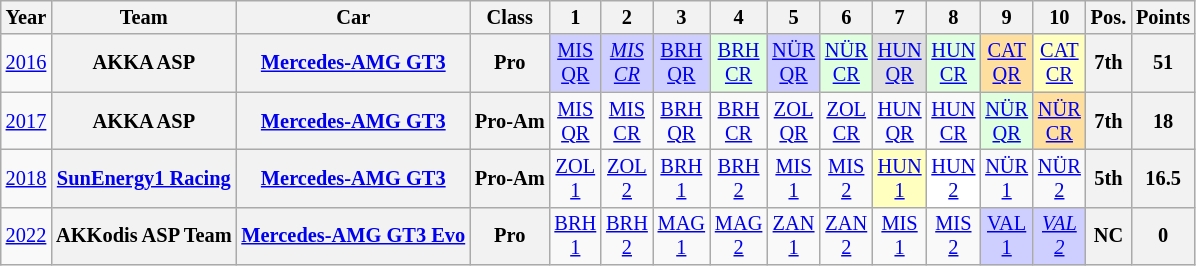<table class="wikitable" border="1" style="text-align:center; font-size:85%;">
<tr>
<th>Year</th>
<th>Team</th>
<th>Car</th>
<th>Class</th>
<th>1</th>
<th>2</th>
<th>3</th>
<th>4</th>
<th>5</th>
<th>6</th>
<th>7</th>
<th>8</th>
<th>9</th>
<th>10</th>
<th>Pos.</th>
<th>Points</th>
</tr>
<tr>
<td><a href='#'>2016</a></td>
<th nowrap>AKKA ASP</th>
<th nowrap><a href='#'>Mercedes-AMG GT3</a></th>
<th>Pro</th>
<td style="background:#CFCFFF;"><a href='#'>MIS<br>QR</a><br></td>
<td style="background:#CFCFFF;"><em><a href='#'>MIS<br>CR</a></em><br></td>
<td style="background:#CFCFFF;"><a href='#'>BRH<br>QR</a><br></td>
<td style="background:#DFFFDF;"><a href='#'>BRH<br>CR</a><br></td>
<td style="background:#CFCFFF;"><a href='#'>NÜR<br>QR</a><br></td>
<td style="background:#DFFFDF;"><a href='#'>NÜR<br>CR</a><br></td>
<td style="background:#DFDFDF;"><a href='#'>HUN<br>QR</a><br></td>
<td style="background:#DFFFDF;"><a href='#'>HUN<br>CR</a><br></td>
<td style="background:#FFDF9F;"><a href='#'>CAT<br>QR</a><br></td>
<td style="background:#FFFFBF;"><a href='#'>CAT<br>CR</a><br></td>
<th>7th</th>
<th>51</th>
</tr>
<tr>
<td><a href='#'>2017</a></td>
<th nowrap>AKKA ASP</th>
<th nowrap><a href='#'>Mercedes-AMG GT3</a></th>
<th>Pro-Am</th>
<td><a href='#'>MIS<br>QR</a></td>
<td><a href='#'>MIS<br>CR</a></td>
<td><a href='#'>BRH<br>QR</a></td>
<td><a href='#'>BRH<br>CR</a></td>
<td><a href='#'>ZOL<br>QR</a></td>
<td><a href='#'>ZOL<br>CR</a></td>
<td><a href='#'>HUN<br>QR</a></td>
<td><a href='#'>HUN<br>CR</a></td>
<td style="background:#DFFFDF;"><a href='#'>NÜR<br>QR</a><br></td>
<td style="background:#FFDF9F;"><a href='#'>NÜR<br>CR</a><br></td>
<th>7th</th>
<th>18</th>
</tr>
<tr>
<td><a href='#'>2018</a></td>
<th nowrap><a href='#'>SunEnergy1 Racing</a></th>
<th nowrap><a href='#'>Mercedes-AMG GT3</a></th>
<th>Pro-Am</th>
<td><a href='#'>ZOL<br>1</a></td>
<td><a href='#'>ZOL<br>2</a></td>
<td><a href='#'>BRH<br>1</a></td>
<td><a href='#'>BRH<br>2</a></td>
<td><a href='#'>MIS<br>1</a></td>
<td><a href='#'>MIS<br>2</a></td>
<td style="background:#FFFFBF;"><a href='#'>HUN<br>1</a><br></td>
<td style="background:#FFFFFF;"><a href='#'>HUN<br>2</a><br></td>
<td><a href='#'>NÜR<br>1</a></td>
<td><a href='#'>NÜR<br>2</a></td>
<th>5th</th>
<th>16.5</th>
</tr>
<tr>
<td><a href='#'>2022</a></td>
<th nowrap>AKKodis ASP Team</th>
<th nowrap><a href='#'>Mercedes-AMG GT3 Evo</a></th>
<th>Pro</th>
<td><a href='#'>BRH<br>1</a></td>
<td><a href='#'>BRH<br>2</a></td>
<td><a href='#'>MAG<br>1</a></td>
<td><a href='#'>MAG<br>2</a></td>
<td><a href='#'>ZAN<br>1</a></td>
<td><a href='#'>ZAN<br>2</a></td>
<td><a href='#'>MIS<br>1</a></td>
<td><a href='#'>MIS<br>2</a></td>
<td style="background:#CFCFFF;"><a href='#'>VAL<br>1</a><br></td>
<td style="background:#CFCFFF;"><em><a href='#'>VAL<br>2</a></em><br></td>
<th>NC</th>
<th>0</th>
</tr>
</table>
